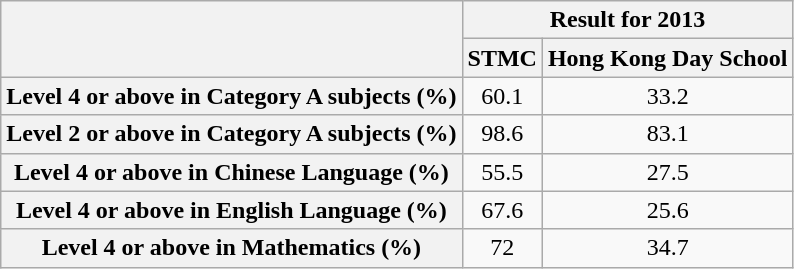<table class="wikitable" style="text-align:center">
<tr>
<th rowspan="2"></th>
<th colspan="2">Result for 2013</th>
</tr>
<tr>
<th>STMC</th>
<th>Hong Kong Day School</th>
</tr>
<tr>
<th>Level 4 or above in Category A subjects (%)</th>
<td>60.1</td>
<td>33.2</td>
</tr>
<tr>
<th>Level 2 or above in Category A subjects (%)</th>
<td>98.6</td>
<td>83.1</td>
</tr>
<tr>
<th>Level 4 or above in Chinese Language (%)</th>
<td>55.5</td>
<td>27.5</td>
</tr>
<tr>
<th>Level 4 or above in English Language (%)</th>
<td>67.6</td>
<td>25.6</td>
</tr>
<tr>
<th>Level 4 or above in Mathematics (%)</th>
<td>72</td>
<td>34.7</td>
</tr>
</table>
